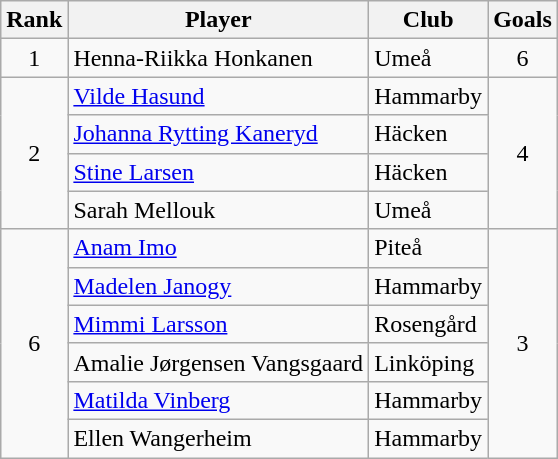<table class="wikitable" style="text-align:center">
<tr>
<th>Rank</th>
<th>Player</th>
<th>Club</th>
<th>Goals</th>
</tr>
<tr>
<td rowspan="1">1</td>
<td align="left"> Henna-Riikka Honkanen</td>
<td align="left">Umeå</td>
<td rowspan="1">6</td>
</tr>
<tr>
<td rowspan="4">2</td>
<td align="left"> <a href='#'>Vilde Hasund</a></td>
<td align="left">Hammarby</td>
<td rowspan="4">4</td>
</tr>
<tr>
<td align="left"> <a href='#'>Johanna Rytting Kaneryd</a></td>
<td align="left">Häcken</td>
</tr>
<tr>
<td align="left"> <a href='#'>Stine Larsen</a></td>
<td align="left">Häcken</td>
</tr>
<tr>
<td align="left"> Sarah Mellouk</td>
<td align="left">Umeå</td>
</tr>
<tr>
<td rowspan="6">6</td>
<td align="left"> <a href='#'>Anam Imo</a></td>
<td align="left">Piteå</td>
<td rowspan="6">3</td>
</tr>
<tr>
<td align="left"> <a href='#'>Madelen Janogy</a></td>
<td align="left">Hammarby</td>
</tr>
<tr>
<td align="left"> <a href='#'>Mimmi Larsson</a></td>
<td align="left">Rosengård</td>
</tr>
<tr>
<td align="left"> Amalie Jørgensen Vangsgaard</td>
<td align="left">Linköping</td>
</tr>
<tr>
<td align="left"> <a href='#'>Matilda Vinberg</a></td>
<td align="left">Hammarby</td>
</tr>
<tr>
<td align="left"> Ellen Wangerheim</td>
<td align="left">Hammarby</td>
</tr>
</table>
